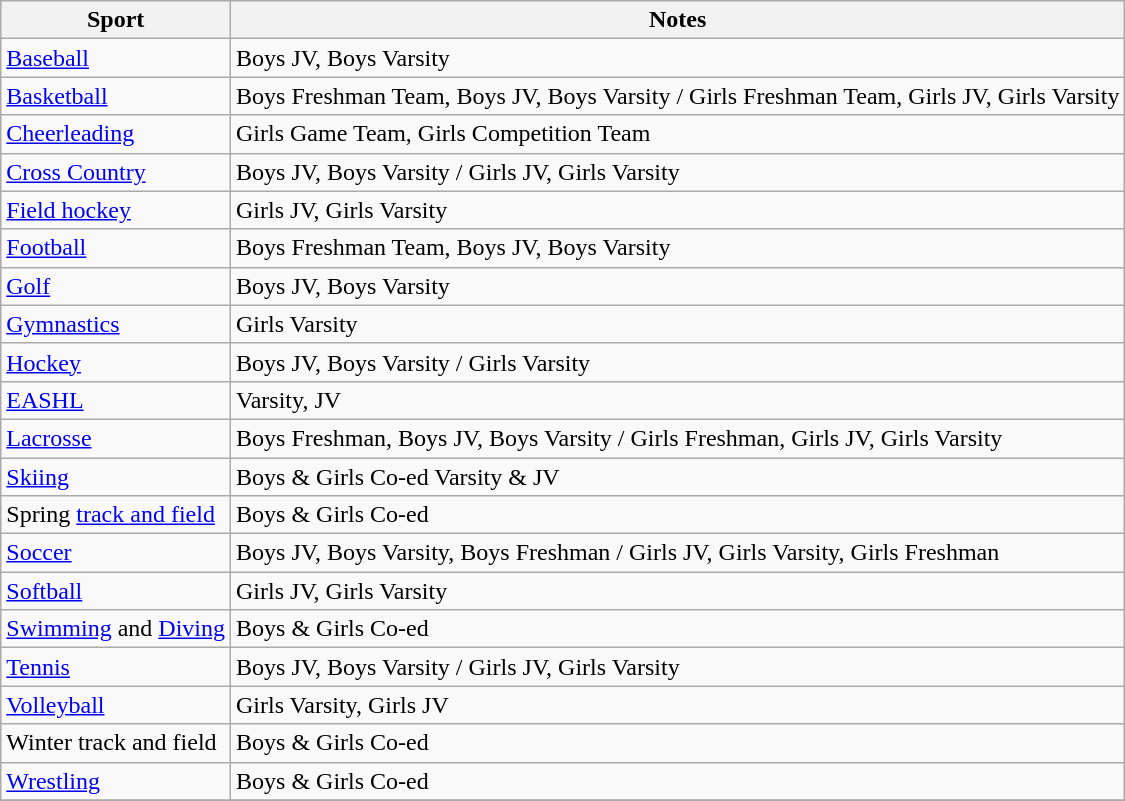<table class="wikitable" border="1">
<tr>
<th>Sport</th>
<th>Notes</th>
</tr>
<tr>
<td><a href='#'>Baseball</a></td>
<td>Boys JV, Boys Varsity</td>
</tr>
<tr>
<td><a href='#'>Basketball</a></td>
<td>Boys Freshman Team, Boys JV, Boys Varsity / Girls Freshman Team, Girls JV, Girls Varsity</td>
</tr>
<tr>
<td><a href='#'>Cheerleading</a></td>
<td>Girls Game Team, Girls Competition Team</td>
</tr>
<tr>
<td><a href='#'>Cross Country</a></td>
<td>Boys JV, Boys Varsity / Girls JV, Girls Varsity</td>
</tr>
<tr>
<td><a href='#'>Field hockey</a></td>
<td>Girls JV, Girls Varsity</td>
</tr>
<tr>
<td><a href='#'>Football</a></td>
<td>Boys Freshman Team, Boys JV, Boys Varsity</td>
</tr>
<tr>
<td><a href='#'>Golf</a></td>
<td>Boys JV, Boys Varsity</td>
</tr>
<tr>
<td><a href='#'>Gymnastics</a></td>
<td>Girls Varsity</td>
</tr>
<tr>
<td><a href='#'>Hockey</a></td>
<td>Boys JV, Boys Varsity / Girls Varsity</td>
</tr>
<tr>
<td><a href='#'>EASHL</a></td>
<td>Varsity, JV</td>
</tr>
<tr>
<td><a href='#'>Lacrosse</a></td>
<td>Boys Freshman, Boys JV, Boys Varsity / Girls Freshman, Girls JV, Girls Varsity</td>
</tr>
<tr>
<td><a href='#'>Skiing</a></td>
<td>Boys & Girls Co-ed  Varsity & JV</td>
</tr>
<tr>
<td>Spring <a href='#'>track and field</a></td>
<td>Boys & Girls Co-ed</td>
</tr>
<tr>
<td><a href='#'>Soccer</a></td>
<td>Boys JV, Boys Varsity, Boys Freshman / Girls JV, Girls Varsity, Girls Freshman</td>
</tr>
<tr>
<td><a href='#'>Softball</a></td>
<td>Girls JV, Girls Varsity</td>
</tr>
<tr>
<td><a href='#'>Swimming</a> and <a href='#'>Diving</a></td>
<td>Boys & Girls Co-ed</td>
</tr>
<tr>
<td><a href='#'>Tennis</a></td>
<td>Boys JV, Boys Varsity / Girls JV, Girls Varsity</td>
</tr>
<tr>
<td><a href='#'>Volleyball</a></td>
<td>Girls Varsity, Girls JV</td>
</tr>
<tr>
<td>Winter track and field</td>
<td>Boys & Girls Co-ed</td>
</tr>
<tr>
<td><a href='#'>Wrestling</a></td>
<td>Boys & Girls Co-ed</td>
</tr>
<tr>
</tr>
</table>
